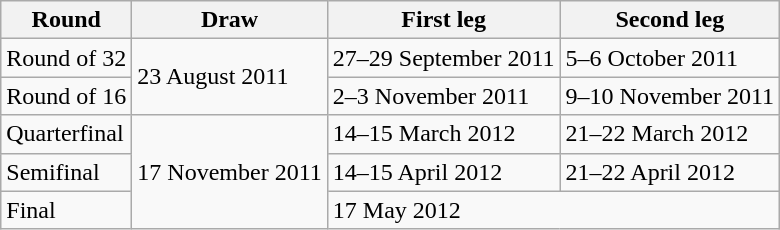<table class="wikitable">
<tr>
<th>Round</th>
<th>Draw</th>
<th>First leg</th>
<th>Second leg</th>
</tr>
<tr>
<td>Round of 32</td>
<td rowspan=2>23 August 2011</td>
<td>27–29 September 2011</td>
<td>5–6 October 2011</td>
</tr>
<tr>
<td>Round of 16</td>
<td>2–3 November 2011</td>
<td>9–10 November 2011</td>
</tr>
<tr>
<td>Quarterfinal</td>
<td rowspan=3>17 November 2011</td>
<td>14–15 March 2012</td>
<td>21–22 March 2012</td>
</tr>
<tr>
<td>Semifinal</td>
<td>14–15 April 2012</td>
<td>21–22 April 2012</td>
</tr>
<tr>
<td>Final</td>
<td colspan=2>17 May 2012</td>
</tr>
</table>
